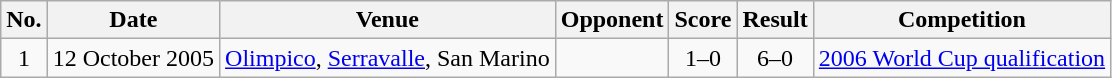<table class="wikitable sortable">
<tr>
<th scope="col">No.</th>
<th scope="col">Date</th>
<th scope="col">Venue</th>
<th scope="col">Opponent</th>
<th scope="col">Score</th>
<th scope="col">Result</th>
<th scope="col">Competition</th>
</tr>
<tr>
<td align="center">1</td>
<td>12 October 2005</td>
<td><a href='#'>Olimpico</a>, <a href='#'>Serravalle</a>, San Marino</td>
<td></td>
<td align="center">1–0</td>
<td align="center">6–0</td>
<td><a href='#'>2006 World Cup qualification</a></td>
</tr>
</table>
